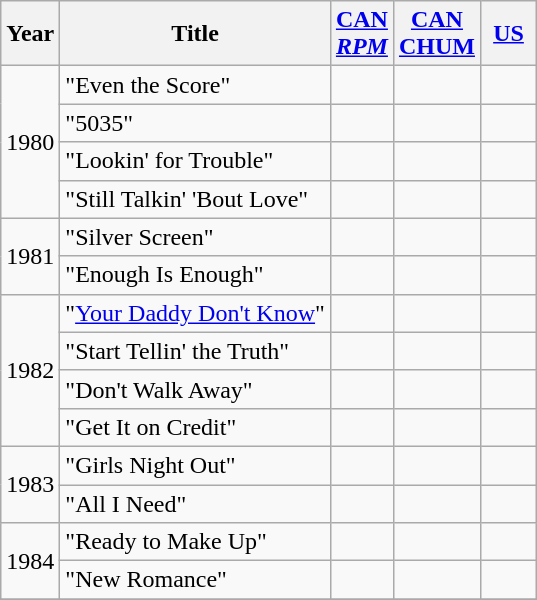<table class=wikitable>
<tr>
<th>Year</th>
<th>Title</th>
<th width="30"><a href='#'>CAN<br><em>RPM</em></a></th>
<th width="30"><a href='#'>CAN<br>CHUM</a></th>
<th width="30"><a href='#'>US</a></th>
</tr>
<tr>
<td rowspan="4">1980</td>
<td>"Even the Score"</td>
<td></td>
<td></td>
<td></td>
</tr>
<tr>
<td>"5035"</td>
<td></td>
<td></td>
<td></td>
</tr>
<tr>
<td>"Lookin' for Trouble"</td>
<td></td>
<td></td>
<td></td>
</tr>
<tr>
<td>"Still Talkin' 'Bout Love"</td>
<td></td>
<td></td>
<td></td>
</tr>
<tr>
<td rowspan="2">1981</td>
<td>"Silver Screen"</td>
<td></td>
<td></td>
<td></td>
</tr>
<tr>
<td>"Enough Is Enough"</td>
<td></td>
<td></td>
<td></td>
</tr>
<tr>
<td rowspan="4">1982</td>
<td>"<a href='#'>Your Daddy Don't Know</a>"</td>
<td></td>
<td></td>
<td></td>
</tr>
<tr>
<td>"Start Tellin' the Truth"</td>
<td></td>
<td></td>
<td></td>
</tr>
<tr>
<td>"Don't Walk Away"</td>
<td></td>
<td></td>
<td></td>
</tr>
<tr>
<td>"Get It on Credit"</td>
<td></td>
<td></td>
<td></td>
</tr>
<tr>
<td rowspan="2">1983</td>
<td>"Girls Night Out"</td>
<td></td>
<td></td>
<td></td>
</tr>
<tr>
<td>"All I Need"</td>
<td></td>
<td></td>
<td></td>
</tr>
<tr>
<td rowspan="2">1984</td>
<td>"Ready to Make Up"</td>
<td></td>
<td></td>
<td></td>
</tr>
<tr>
<td>"New Romance"</td>
<td></td>
<td></td>
<td></td>
</tr>
<tr>
</tr>
</table>
